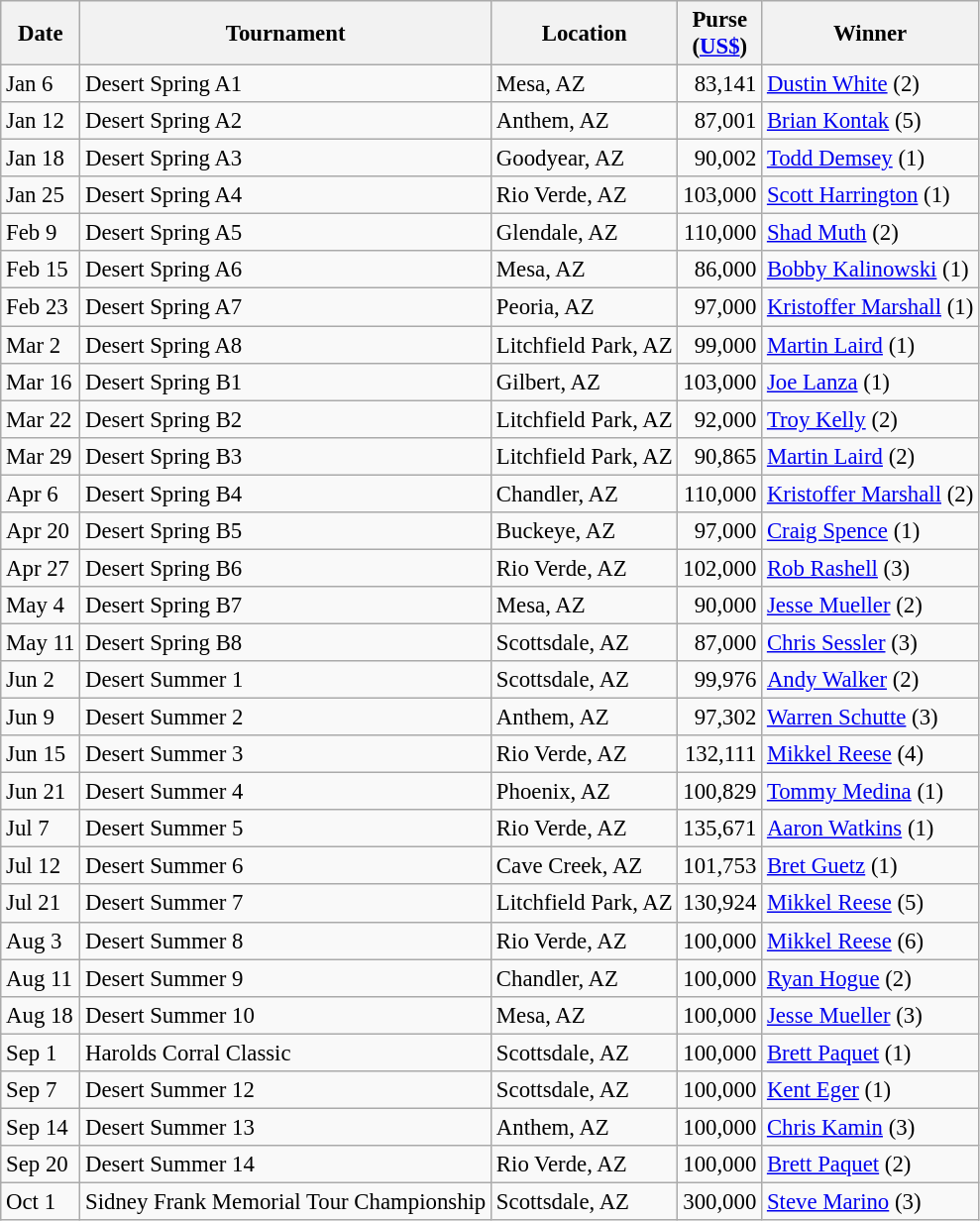<table class="wikitable" style="font-size:95%">
<tr>
<th>Date</th>
<th>Tournament</th>
<th>Location</th>
<th>Purse<br>(<a href='#'>US$</a>)</th>
<th>Winner</th>
</tr>
<tr>
<td>Jan 6</td>
<td>Desert Spring A1</td>
<td>Mesa, AZ</td>
<td align=right>83,141</td>
<td> <a href='#'>Dustin White</a> (2)</td>
</tr>
<tr>
<td>Jan 12</td>
<td>Desert Spring A2</td>
<td>Anthem, AZ</td>
<td align=right>87,001</td>
<td> <a href='#'>Brian Kontak</a> (5)</td>
</tr>
<tr>
<td>Jan 18</td>
<td>Desert Spring A3</td>
<td>Goodyear, AZ</td>
<td align=right>90,002</td>
<td> <a href='#'>Todd Demsey</a> (1)</td>
</tr>
<tr>
<td>Jan 25</td>
<td>Desert Spring A4</td>
<td>Rio Verde, AZ</td>
<td align=right>103,000</td>
<td> <a href='#'>Scott Harrington</a> (1)</td>
</tr>
<tr>
<td>Feb 9</td>
<td>Desert Spring A5</td>
<td>Glendale, AZ</td>
<td align=right>110,000</td>
<td> <a href='#'>Shad Muth</a> (2)</td>
</tr>
<tr>
<td>Feb 15</td>
<td>Desert Spring A6</td>
<td>Mesa, AZ</td>
<td align=right>86,000</td>
<td> <a href='#'>Bobby Kalinowski</a> (1)</td>
</tr>
<tr>
<td>Feb 23</td>
<td>Desert Spring A7</td>
<td>Peoria, AZ</td>
<td align=right>97,000</td>
<td> <a href='#'>Kristoffer Marshall</a> (1)</td>
</tr>
<tr>
<td>Mar 2</td>
<td>Desert Spring A8</td>
<td>Litchfield Park, AZ</td>
<td align=right>99,000</td>
<td> <a href='#'>Martin Laird</a> (1)</td>
</tr>
<tr>
<td>Mar 16</td>
<td>Desert Spring B1</td>
<td>Gilbert, AZ</td>
<td align=right>103,000</td>
<td> <a href='#'>Joe Lanza</a> (1)</td>
</tr>
<tr>
<td>Mar 22</td>
<td>Desert Spring B2</td>
<td>Litchfield Park, AZ</td>
<td align=right>92,000</td>
<td> <a href='#'>Troy Kelly</a> (2)</td>
</tr>
<tr>
<td>Mar 29</td>
<td>Desert Spring B3</td>
<td>Litchfield Park, AZ</td>
<td align=right>90,865</td>
<td> <a href='#'>Martin Laird</a> (2)</td>
</tr>
<tr>
<td>Apr 6</td>
<td>Desert Spring B4</td>
<td>Chandler, AZ</td>
<td align=right>110,000</td>
<td> <a href='#'>Kristoffer Marshall</a> (2)</td>
</tr>
<tr>
<td>Apr 20</td>
<td>Desert Spring B5</td>
<td>Buckeye, AZ</td>
<td align=right>97,000</td>
<td> <a href='#'>Craig Spence</a> (1)</td>
</tr>
<tr>
<td>Apr 27</td>
<td>Desert Spring B6</td>
<td>Rio Verde, AZ</td>
<td align=right>102,000</td>
<td> <a href='#'>Rob Rashell</a> (3)</td>
</tr>
<tr>
<td>May 4</td>
<td>Desert Spring B7</td>
<td>Mesa, AZ</td>
<td align=right>90,000</td>
<td> <a href='#'>Jesse Mueller</a> (2)</td>
</tr>
<tr>
<td>May 11</td>
<td>Desert Spring B8</td>
<td>Scottsdale, AZ</td>
<td align=right>87,000</td>
<td> <a href='#'>Chris Sessler</a> (3)</td>
</tr>
<tr>
<td>Jun 2</td>
<td>Desert Summer 1</td>
<td>Scottsdale, AZ</td>
<td align=right>99,976</td>
<td> <a href='#'>Andy Walker</a> (2)</td>
</tr>
<tr>
<td>Jun 9</td>
<td>Desert Summer 2</td>
<td>Anthem, AZ</td>
<td align=right>97,302</td>
<td> <a href='#'>Warren Schutte</a> (3)</td>
</tr>
<tr>
<td>Jun 15</td>
<td>Desert Summer 3</td>
<td>Rio Verde, AZ</td>
<td align=right>132,111</td>
<td> <a href='#'>Mikkel Reese</a> (4)</td>
</tr>
<tr>
<td>Jun 21</td>
<td>Desert Summer 4</td>
<td>Phoenix, AZ</td>
<td align=right>100,829</td>
<td> <a href='#'>Tommy Medina</a> (1)</td>
</tr>
<tr>
<td>Jul 7</td>
<td>Desert Summer 5</td>
<td>Rio Verde, AZ</td>
<td align=right>135,671</td>
<td> <a href='#'>Aaron Watkins</a> (1)</td>
</tr>
<tr>
<td>Jul 12</td>
<td>Desert Summer 6</td>
<td>Cave Creek, AZ</td>
<td align=right>101,753</td>
<td> <a href='#'>Bret Guetz</a> (1)</td>
</tr>
<tr>
<td>Jul 21</td>
<td>Desert Summer 7</td>
<td>Litchfield Park, AZ</td>
<td align=right>130,924</td>
<td> <a href='#'>Mikkel Reese</a> (5)</td>
</tr>
<tr>
<td>Aug 3</td>
<td>Desert Summer 8</td>
<td>Rio Verde, AZ</td>
<td align=right>100,000</td>
<td> <a href='#'>Mikkel Reese</a> (6)</td>
</tr>
<tr>
<td>Aug 11</td>
<td>Desert Summer 9</td>
<td>Chandler, AZ</td>
<td align=right>100,000</td>
<td> <a href='#'>Ryan Hogue</a> (2)</td>
</tr>
<tr>
<td>Aug 18</td>
<td>Desert Summer 10</td>
<td>Mesa, AZ</td>
<td align=right>100,000</td>
<td> <a href='#'>Jesse Mueller</a> (3)</td>
</tr>
<tr>
<td>Sep 1</td>
<td>Harolds Corral Classic</td>
<td>Scottsdale, AZ</td>
<td align=right>100,000</td>
<td> <a href='#'>Brett Paquet</a> (1)</td>
</tr>
<tr>
<td>Sep 7</td>
<td>Desert Summer 12</td>
<td>Scottsdale, AZ</td>
<td align=right>100,000</td>
<td> <a href='#'>Kent Eger</a> (1)</td>
</tr>
<tr>
<td>Sep 14</td>
<td>Desert Summer 13</td>
<td>Anthem, AZ</td>
<td align=right>100,000</td>
<td> <a href='#'>Chris Kamin</a> (3)</td>
</tr>
<tr>
<td>Sep 20</td>
<td>Desert Summer 14</td>
<td>Rio Verde, AZ</td>
<td align=right>100,000</td>
<td> <a href='#'>Brett Paquet</a> (2)</td>
</tr>
<tr>
<td>Oct 1</td>
<td>Sidney Frank Memorial Tour Championship</td>
<td>Scottsdale, AZ</td>
<td align=right>300,000</td>
<td> <a href='#'>Steve Marino</a> (3)</td>
</tr>
</table>
